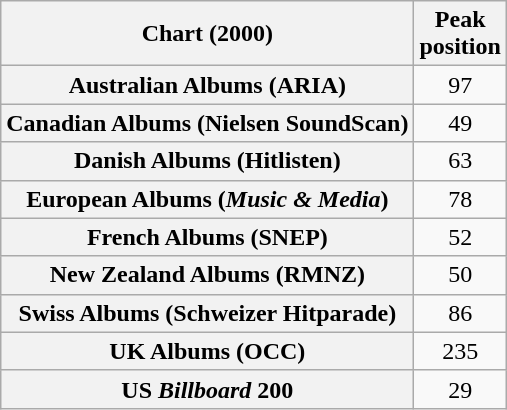<table class="wikitable plainrowheaders sortable">
<tr>
<th scope="col">Chart (2000)</th>
<th scope="col">Peak<br>position</th>
</tr>
<tr>
<th scope="row">Australian Albums (ARIA)</th>
<td style="text-align:center;">97</td>
</tr>
<tr>
<th scope="row">Canadian Albums (Nielsen SoundScan)</th>
<td style="text-align:center;">49</td>
</tr>
<tr>
<th scope="row">Danish Albums (Hitlisten)</th>
<td style="text-align:center;">63</td>
</tr>
<tr>
<th scope="row">European Albums (<em>Music & Media</em>)</th>
<td style="text-align:center;">78</td>
</tr>
<tr>
<th scope="row">French Albums (SNEP)</th>
<td style="text-align:center;">52</td>
</tr>
<tr>
<th scope="row">New Zealand Albums (RMNZ)</th>
<td style="text-align:center;">50</td>
</tr>
<tr>
<th scope="row">Swiss Albums (Schweizer Hitparade)</th>
<td style="text-align:center;">86</td>
</tr>
<tr>
<th scope="row">UK Albums (OCC)</th>
<td style="text-align:center;">235</td>
</tr>
<tr>
<th scope="row">US <em>Billboard</em> 200</th>
<td style="text-align:center;">29</td>
</tr>
</table>
